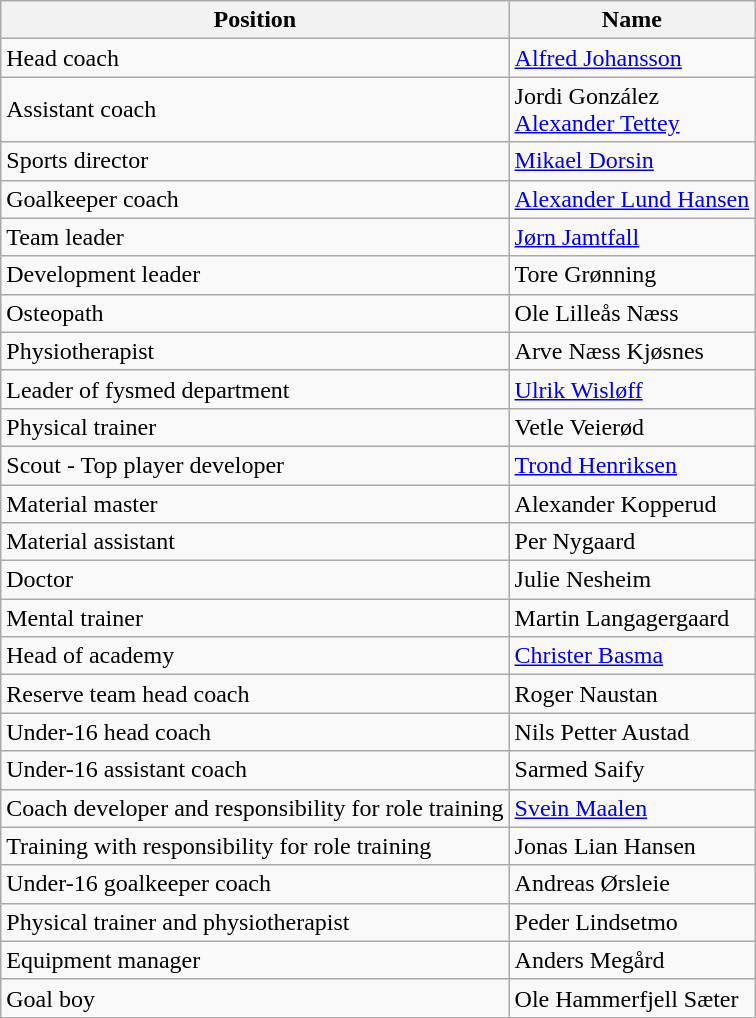<table class="wikitable">
<tr>
<th>Position</th>
<th>Name</th>
</tr>
<tr>
<td>Head coach</td>
<td> <a href='#'>Alfred Johansson</a></td>
</tr>
<tr>
<td>Assistant coach</td>
<td> Jordi González<br> <a href='#'>Alexander Tettey</a></td>
</tr>
<tr>
<td>Sports director</td>
<td> <a href='#'>Mikael Dorsin</a></td>
</tr>
<tr>
<td>Goalkeeper coach</td>
<td> <a href='#'>Alexander Lund Hansen</a></td>
</tr>
<tr>
<td>Team leader</td>
<td> <a href='#'>Jørn Jamtfall</a></td>
</tr>
<tr>
<td>Development leader</td>
<td> Tore Grønning</td>
</tr>
<tr>
<td>Osteopath</td>
<td> Ole Lilleås Næss</td>
</tr>
<tr>
<td>Physiotherapist</td>
<td> Arve Næss Kjøsnes</td>
</tr>
<tr>
<td>Leader of fysmed department</td>
<td> <a href='#'>Ulrik Wisløff</a></td>
</tr>
<tr>
<td>Physical trainer</td>
<td> Vetle Veierød</td>
</tr>
<tr>
<td>Scout - Top player developer</td>
<td> <a href='#'>Trond Henriksen</a></td>
</tr>
<tr>
<td>Material master</td>
<td> Alexander Kopperud</td>
</tr>
<tr>
<td>Material assistant</td>
<td> Per Nygaard</td>
</tr>
<tr>
<td>Doctor</td>
<td> Julie Nesheim</td>
</tr>
<tr>
<td>Mental trainer</td>
<td> Martin Langagergaard</td>
</tr>
<tr>
<td>Head of academy</td>
<td> <a href='#'>Christer Basma</a></td>
</tr>
<tr>
<td>Reserve team head coach</td>
<td> Roger Naustan</td>
</tr>
<tr>
<td>Under-16 head coach</td>
<td> Nils Petter Austad</td>
</tr>
<tr>
<td>Under-16 assistant coach</td>
<td> Sarmed Saify</td>
</tr>
<tr>
<td>Coach developer and responsibility for role training</td>
<td> <a href='#'>Svein Maalen</a></td>
</tr>
<tr>
<td>Training with responsibility for role training</td>
<td> Jonas Lian Hansen</td>
</tr>
<tr>
<td>Under-16 goalkeeper coach</td>
<td> Andreas Ørsleie</td>
</tr>
<tr>
<td>Physical trainer and physiotherapist</td>
<td> Peder Lindsetmo</td>
</tr>
<tr>
<td>Equipment manager</td>
<td> Anders Megård</td>
</tr>
<tr>
<td>Goal boy</td>
<td> Ole Hammerfjell Sæter</td>
</tr>
<tr>
</tr>
</table>
